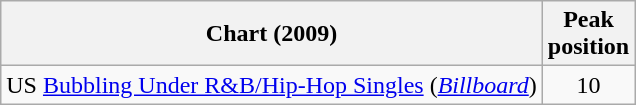<table class="wikitable">
<tr>
<th>Chart (2009)</th>
<th>Peak<br>position</th>
</tr>
<tr>
<td>US <a href='#'>Bubbling Under R&B/Hip-Hop Singles</a> (<em><a href='#'>Billboard</a></em>)</td>
<td align="center">10</td>
</tr>
</table>
